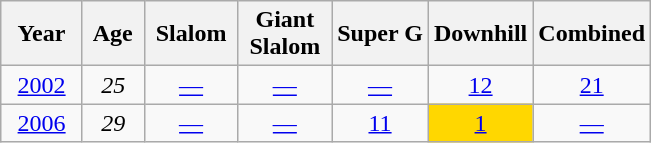<table class=wikitable style="text-align:center">
<tr>
<th>  Year  </th>
<th> Age </th>
<th> Slalom </th>
<th> Giant <br> Slalom </th>
<th>Super G</th>
<th>Downhill</th>
<th>Combined</th>
</tr>
<tr>
<td><a href='#'>2002</a></td>
<td><em>25</em></td>
<td><a href='#'>—</a></td>
<td><a href='#'>—</a></td>
<td><a href='#'>—</a></td>
<td><a href='#'>12</a></td>
<td><a href='#'>21</a></td>
</tr>
<tr>
<td><a href='#'>2006</a></td>
<td><em>29</em></td>
<td><a href='#'>—</a></td>
<td><a href='#'>—</a></td>
<td><a href='#'>11</a></td>
<td style="background:gold;"><a href='#'>1</a></td>
<td><a href='#'>—</a></td>
</tr>
</table>
